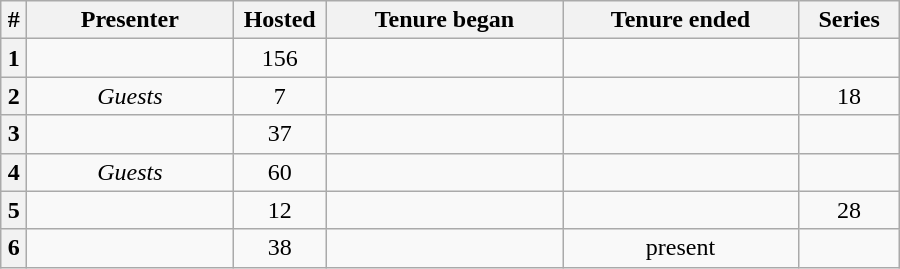<table class="wikitable sortable" style="text-align:center;" border="1" cellspacing="0" cellpadding="1">
<tr>
<th height="1px" width="10px">#</th>
<th width="130px">Presenter</th>
<th width="55px">Hosted</th>
<th width="150px">Tenure began</th>
<th width="150px">Tenure ended</th>
<th width="60px">Series</th>
</tr>
<tr>
<th>1</th>
<td></td>
<td>156</td>
<td></td>
<td></td>
<td></td>
</tr>
<tr>
<th>2</th>
<td><em>Guests</em></td>
<td>7</td>
<td></td>
<td></td>
<td>18</td>
</tr>
<tr>
<th>3</th>
<td></td>
<td>37</td>
<td></td>
<td></td>
<td></td>
</tr>
<tr>
<th>4</th>
<td><em>Guests</em></td>
<td>60</td>
<td></td>
<td></td>
<td></td>
</tr>
<tr>
<th>5</th>
<td></td>
<td>12</td>
<td></td>
<td></td>
<td>28</td>
</tr>
<tr>
<th>6</th>
<td></td>
<td>38</td>
<td></td>
<td>present</td>
<td></td>
</tr>
</table>
